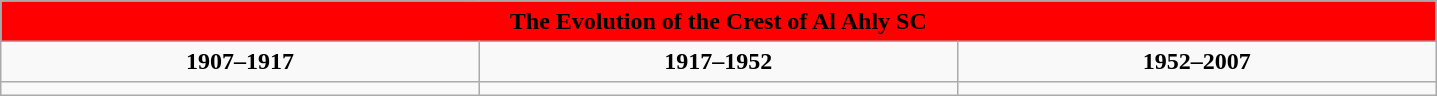<table border="3" cellpadding="4" cellspacing="0" style="margin: 1em 1em 1em 0; background: #F9F9F9; border: 1px #aaa solid; border-collapse: collapse; font-size: 100%;">
<tr bgcolor="#CCCCCC" align="center">
<th colspan="9" style="background: red;"><span> The Evolution of the Crest of Al Ahly SC</span></th>
</tr>
<tr>
<th width="10%"><span>1907–1917</span></th>
<th width="10%"><span>1917–1952</span></th>
<th width="10%"><span>1952–2007</span></th>
</tr>
<tr>
<th align="center"></th>
<th align="center"></th>
<th align="center"></th>
</tr>
</table>
